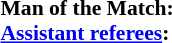<table style="width:100%; font-size:90%;">
<tr>
<td><br><strong>Man of the Match:</strong><br><strong><a href='#'>Assistant referees</a>:</strong></td>
</tr>
</table>
